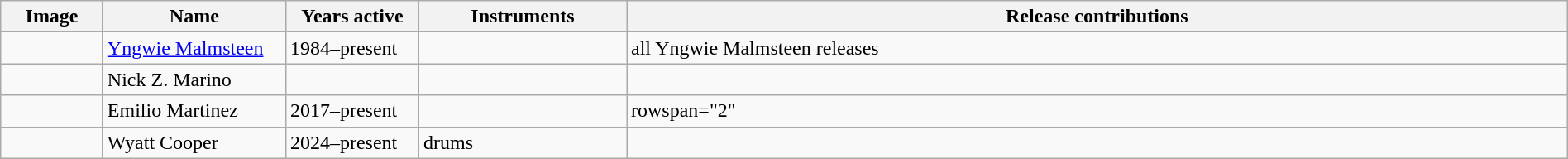<table class="wikitable" border="1" width=100%>
<tr>
<th width="75">Image</th>
<th width="140">Name</th>
<th width="100">Years active</th>
<th width="160">Instruments</th>
<th>Release contributions</th>
</tr>
<tr>
<td></td>
<td><a href='#'>Yngwie Malmsteen</a></td>
<td>1984–present</td>
<td></td>
<td>all Yngwie Malmsteen releases</td>
</tr>
<tr>
<td></td>
<td>Nick Z. Marino</td>
<td></td>
<td></td>
<td></td>
</tr>
<tr>
<td></td>
<td>Emilio Martinez</td>
<td>2017–present </td>
<td></td>
<td>rowspan="2" </td>
</tr>
<tr>
<td></td>
<td>Wyatt Cooper</td>
<td>2024–present </td>
<td>drums</td>
</tr>
</table>
